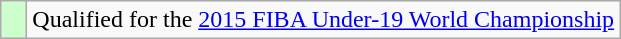<table class="wikitable">
<tr>
<td width=10px bgcolor="#ccffcc"></td>
<td>Qualified for the <a href='#'>2015 FIBA Under-19 World Championship</a></td>
</tr>
</table>
